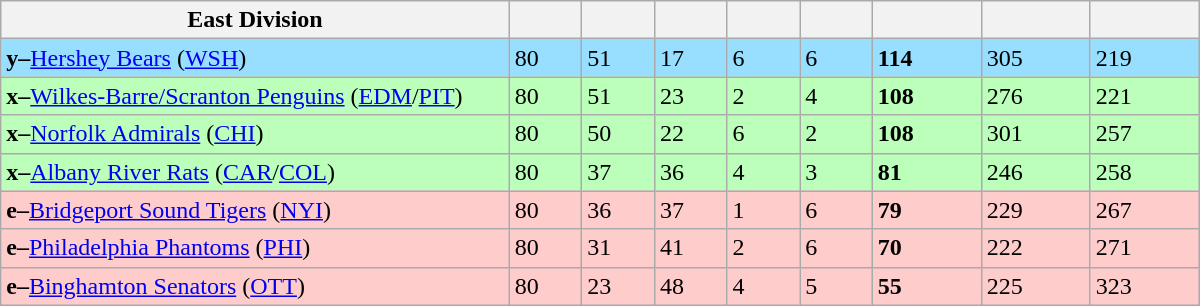<table class="wikitable" style="width:50em">
<tr>
<th width="35%">East Division</th>
<th width="5%"></th>
<th width="5%"></th>
<th width="5%"></th>
<th width="5%"></th>
<th width="5%"></th>
<th width="7.5%"></th>
<th width="7.5%"></th>
<th width="7.5%"></th>
</tr>
<tr bgcolor="#97DEFF">
<td><strong>y–</strong><a href='#'>Hershey Bears</a> (<a href='#'>WSH</a>)</td>
<td>80</td>
<td>51</td>
<td>17</td>
<td>6</td>
<td>6</td>
<td><strong>114</strong></td>
<td>305</td>
<td>219</td>
</tr>
<tr bgcolor="#bbffbb">
<td><strong>x–</strong><a href='#'>Wilkes-Barre/Scranton Penguins</a> (<a href='#'>EDM</a>/<a href='#'>PIT</a>)</td>
<td>80</td>
<td>51</td>
<td>23</td>
<td>2</td>
<td>4</td>
<td><strong>108</strong></td>
<td>276</td>
<td>221</td>
</tr>
<tr bgcolor="#bbffbb">
<td><strong>x–</strong><a href='#'>Norfolk Admirals</a> (<a href='#'>CHI</a>)</td>
<td>80</td>
<td>50</td>
<td>22</td>
<td>6</td>
<td>2</td>
<td><strong>108</strong></td>
<td>301</td>
<td>257</td>
</tr>
<tr bgcolor="#bbffbb">
<td><strong>x–</strong><a href='#'>Albany River Rats</a> (<a href='#'>CAR</a>/<a href='#'>COL</a>)</td>
<td>80</td>
<td>37</td>
<td>36</td>
<td>4</td>
<td>3</td>
<td><strong>81</strong></td>
<td>246</td>
<td>258</td>
</tr>
<tr bgcolor=#ffcccc>
<td><strong>e–</strong><a href='#'>Bridgeport Sound Tigers</a> (<a href='#'>NYI</a>)</td>
<td>80</td>
<td>36</td>
<td>37</td>
<td>1</td>
<td>6</td>
<td><strong>79</strong></td>
<td>229</td>
<td>267</td>
</tr>
<tr bgcolor=#ffcccc>
<td><strong>e–</strong><a href='#'>Philadelphia Phantoms</a> (<a href='#'>PHI</a>)</td>
<td>80</td>
<td>31</td>
<td>41</td>
<td>2</td>
<td>6</td>
<td><strong>70</strong></td>
<td>222</td>
<td>271</td>
</tr>
<tr bgcolor=#ffcccc>
<td><strong>e–</strong><a href='#'>Binghamton Senators</a> (<a href='#'>OTT</a>)</td>
<td>80</td>
<td>23</td>
<td>48</td>
<td>4</td>
<td>5</td>
<td><strong>55</strong></td>
<td>225</td>
<td>323</td>
</tr>
</table>
